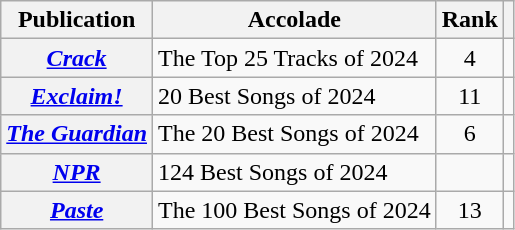<table class="wikitable sortable plainrowheaders">
<tr>
<th scope="col">Publication</th>
<th scope="col">Accolade</th>
<th scope="col">Rank</th>
<th scope="col" class="unsortable"></th>
</tr>
<tr>
<th scope="row"><em><a href='#'>Crack</a></em></th>
<td>The Top 25 Tracks of 2024</td>
<td style="text-align: center;">4</td>
<td></td>
</tr>
<tr>
<th scope="row"><em><a href='#'>Exclaim!</a></em></th>
<td>20 Best Songs of 2024</td>
<td style="text-align: center;">11</td>
<td></td>
</tr>
<tr>
<th scope="row"><em><a href='#'>The Guardian</a></em></th>
<td>The 20 Best Songs of 2024</td>
<td style="text-align: center;">6</td>
<td></td>
</tr>
<tr>
<th scope="row"><em><a href='#'>NPR</a></em></th>
<td>124 Best Songs of 2024</td>
<td></td>
<td></td>
</tr>
<tr>
<th scope="row"><em><a href='#'>Paste</a></em></th>
<td>The 100 Best Songs of 2024</td>
<td style="text-align: center;">13</td>
<td></td>
</tr>
</table>
